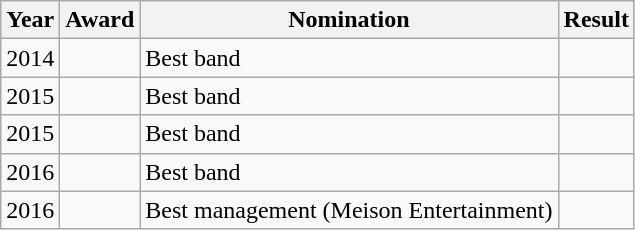<table class="wikitable">
<tr>
<th>Year</th>
<th>Award</th>
<th>Nomination</th>
<th>Result</th>
</tr>
<tr>
<td>2014</td>
<td></td>
<td>Best band</td>
<td></td>
</tr>
<tr>
<td>2015</td>
<td></td>
<td>Best band</td>
<td></td>
</tr>
<tr>
<td>2015</td>
<td></td>
<td>Best band</td>
<td></td>
</tr>
<tr>
<td>2016</td>
<td></td>
<td>Best band</td>
<td></td>
</tr>
<tr>
<td>2016</td>
<td></td>
<td>Best management (Meison Entertainment)</td>
<td></td>
</tr>
</table>
